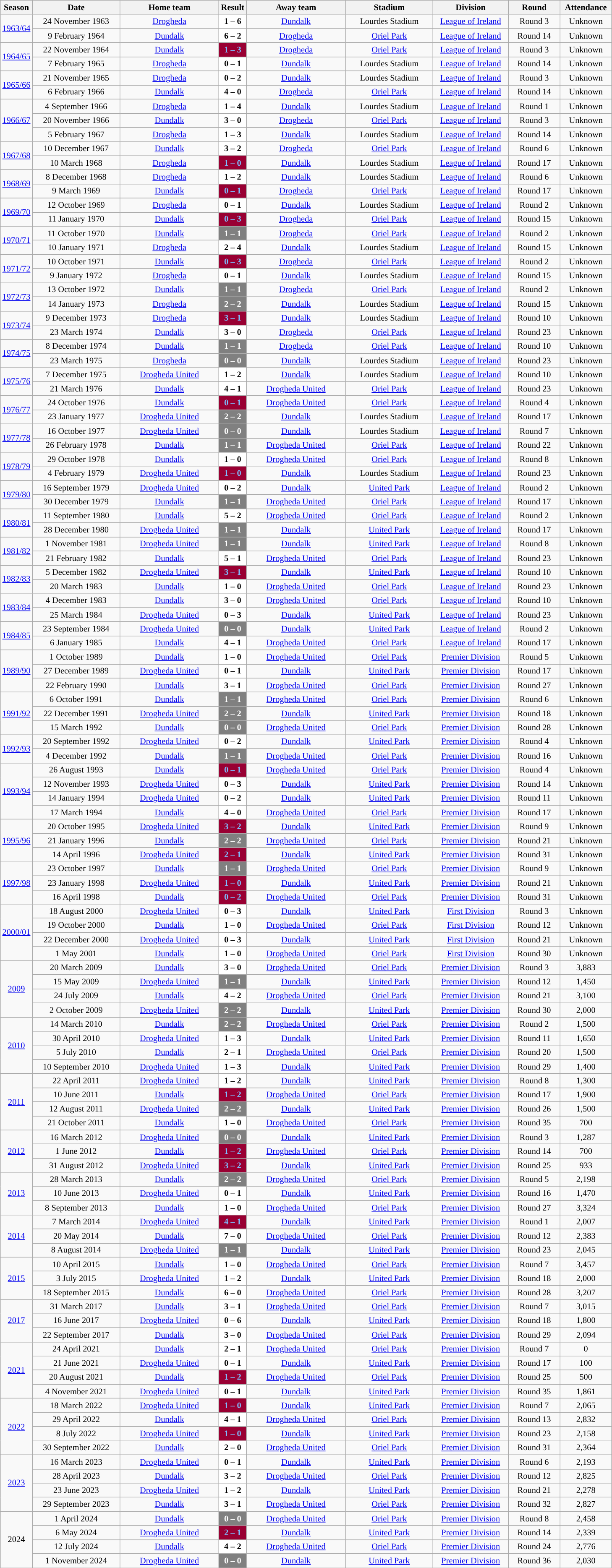<table class="wikitable sortable" style="font-size:85%; text-align: center;">
<tr>
<th>Season</th>
<th style="width:3.5cm;">Date</th>
<th style="width:4cm;">Home team</th>
<th style="width:2.5">Result</th>
<th style="width:4cm;">Away team</th>
<th style="width:3.5cm;">Stadium</th>
<th style="width:3cm;">Division</th>
<th style="width:2cm;">Round</th>
<th style="width:2cm;">Attendance</th>
</tr>
<tr>
<td rowspan="2"><a href='#'>1963/64</a></td>
<td>24 November 1963</td>
<td><a href='#'>Drogheda</a></td>
<td style="background:white;color:black;"><strong>1 – 6</strong></td>
<td><a href='#'>Dundalk</a></td>
<td>Lourdes Stadium</td>
<td><a href='#'>League of Ireland</a></td>
<td>Round 3</td>
<td>Unknown</td>
</tr>
<tr>
<td>9 February 1964</td>
<td><a href='#'>Dundalk</a></td>
<td style="background:white;color:black;"><strong>6 – 2</strong></td>
<td><a href='#'>Drogheda</a></td>
<td><a href='#'>Oriel Park</a></td>
<td><a href='#'>League of Ireland</a></td>
<td>Round 14</td>
<td>Unknown</td>
</tr>
<tr>
<td rowspan="2"><a href='#'>1964/65</a></td>
<td>22 November 1964</td>
<td><a href='#'>Dundalk</a></td>
<td style="background:#990033;color:#7EBFFF;"><strong>1 – 3</strong></td>
<td><a href='#'>Drogheda</a></td>
<td><a href='#'>Oriel Park</a></td>
<td><a href='#'>League of Ireland</a></td>
<td>Round 3</td>
<td>Unknown</td>
</tr>
<tr>
<td>7 February 1965</td>
<td><a href='#'>Drogheda</a></td>
<td style="background:white;color:black;"><strong>0 – 1</strong></td>
<td><a href='#'>Dundalk</a></td>
<td>Lourdes Stadium</td>
<td><a href='#'>League of Ireland</a></td>
<td>Round 14</td>
<td>Unknown</td>
</tr>
<tr>
<td rowspan="2"><a href='#'>1965/66</a></td>
<td>21 November 1965</td>
<td><a href='#'>Drogheda</a></td>
<td style="background:white;color:black;"><strong>0 – 2</strong></td>
<td><a href='#'>Dundalk</a></td>
<td>Lourdes Stadium</td>
<td><a href='#'>League of Ireland</a></td>
<td>Round 3</td>
<td>Unknown</td>
</tr>
<tr>
<td>6 February 1966</td>
<td><a href='#'>Dundalk</a></td>
<td style="background:white;color:black;"><strong>4 – 0</strong></td>
<td><a href='#'>Drogheda</a></td>
<td><a href='#'>Oriel Park</a></td>
<td><a href='#'>League of Ireland</a></td>
<td>Round 14</td>
<td>Unknown</td>
</tr>
<tr>
<td rowspan="3"><a href='#'>1966/67</a></td>
<td>4 September 1966</td>
<td><a href='#'>Drogheda</a></td>
<td style="background:white;color:black;"><strong>1 – 4</strong></td>
<td><a href='#'>Dundalk</a></td>
<td>Lourdes Stadium</td>
<td><a href='#'>League of Ireland</a></td>
<td>Round 1</td>
<td>Unknown</td>
</tr>
<tr>
<td>20 November 1966</td>
<td><a href='#'>Dundalk</a></td>
<td style="background:white;color:black;"><strong>3 – 0</strong></td>
<td><a href='#'>Drogheda</a></td>
<td><a href='#'>Oriel Park</a></td>
<td><a href='#'>League of Ireland</a></td>
<td>Round 3</td>
<td>Unknown</td>
</tr>
<tr>
<td>5 February 1967</td>
<td><a href='#'>Drogheda</a></td>
<td style="background:white;color:black;"><strong>1 – 3</strong></td>
<td><a href='#'>Dundalk</a></td>
<td>Lourdes Stadium</td>
<td><a href='#'>League of Ireland</a></td>
<td>Round 14</td>
<td>Unknown</td>
</tr>
<tr>
<td rowspan="2"><a href='#'>1967/68</a></td>
<td>10 December 1967</td>
<td><a href='#'>Dundalk</a></td>
<td style="background:white;color:black;"><strong>3 – 2</strong></td>
<td><a href='#'>Drogheda</a></td>
<td><a href='#'>Oriel Park</a></td>
<td><a href='#'>League of Ireland</a></td>
<td>Round 6</td>
<td>Unknown</td>
</tr>
<tr>
<td>10 March 1968</td>
<td><a href='#'>Drogheda</a></td>
<td style="background:#990033;color:#7EBFFF;"><strong>1 – 0</strong></td>
<td><a href='#'>Dundalk</a></td>
<td>Lourdes Stadium</td>
<td><a href='#'>League of Ireland</a></td>
<td>Round 17</td>
<td>Unknown</td>
</tr>
<tr>
<td rowspan="2"><a href='#'>1968/69</a></td>
<td>8 December 1968</td>
<td><a href='#'>Drogheda</a></td>
<td style="background:white;color:black;"><strong>1 – 2</strong></td>
<td><a href='#'>Dundalk</a></td>
<td>Lourdes Stadium</td>
<td><a href='#'>League of Ireland</a></td>
<td>Round 6</td>
<td>Unknown</td>
</tr>
<tr>
<td>9 March 1969</td>
<td><a href='#'>Dundalk</a></td>
<td style="background:#990033;color:#7EBFFF;"><strong>0 – 1</strong></td>
<td><a href='#'>Drogheda</a></td>
<td><a href='#'>Oriel Park</a></td>
<td><a href='#'>League of Ireland</a></td>
<td>Round 17</td>
<td>Unknown</td>
</tr>
<tr>
</tr>
<tr>
<td rowspan="2"><a href='#'>1969/70</a></td>
<td>12 October 1969</td>
<td><a href='#'>Drogheda</a></td>
<td style="background:white;color:black;"><strong>0 – 1</strong></td>
<td><a href='#'>Dundalk</a></td>
<td>Lourdes Stadium</td>
<td><a href='#'>League of Ireland</a></td>
<td>Round 2</td>
<td>Unknown</td>
</tr>
<tr>
<td>11 January 1970</td>
<td><a href='#'>Dundalk</a></td>
<td style="background:#990033;color:#7EBFFF;"><strong>0 – 3</strong></td>
<td><a href='#'>Drogheda</a></td>
<td><a href='#'>Oriel Park</a></td>
<td><a href='#'>League of Ireland</a></td>
<td>Round 15</td>
<td>Unknown</td>
</tr>
<tr>
<td rowspan="2"><a href='#'>1970/71</a></td>
<td>11 October 1970</td>
<td><a href='#'>Dundalk</a></td>
<td style="background:#808080;color:white;"><strong>1 – 1</strong></td>
<td><a href='#'>Drogheda</a></td>
<td><a href='#'>Oriel Park</a></td>
<td><a href='#'>League of Ireland</a></td>
<td>Round 2</td>
<td>Unknown</td>
</tr>
<tr>
<td>10 January 1971</td>
<td><a href='#'>Drogheda</a></td>
<td style="background:white;color:black;"><strong>2 – 4</strong></td>
<td><a href='#'>Dundalk</a></td>
<td>Lourdes Stadium</td>
<td><a href='#'>League of Ireland</a></td>
<td>Round 15</td>
<td>Unknown</td>
</tr>
<tr>
<td rowspan="2"><a href='#'>1971/72</a></td>
<td>10 October 1971</td>
<td><a href='#'>Dundalk</a></td>
<td style="background:#990033;color:#7EBFFF;"><strong>0 – 3</strong></td>
<td><a href='#'>Drogheda</a></td>
<td><a href='#'>Oriel Park</a></td>
<td><a href='#'>League of Ireland</a></td>
<td>Round 2</td>
<td>Unknown</td>
</tr>
<tr>
<td>9 January 1972</td>
<td><a href='#'>Drogheda</a></td>
<td style="background:white;color:black;"><strong>0 – 1</strong></td>
<td><a href='#'>Dundalk</a></td>
<td>Lourdes Stadium</td>
<td><a href='#'>League of Ireland</a></td>
<td>Round 15</td>
<td>Unknown</td>
</tr>
<tr>
<td rowspan="2"><a href='#'>1972/73</a></td>
<td>13 October 1972</td>
<td><a href='#'>Dundalk</a></td>
<td style="background:#808080;color:white;"><strong>1 – 1</strong></td>
<td><a href='#'>Drogheda</a></td>
<td><a href='#'>Oriel Park</a></td>
<td><a href='#'>League of Ireland</a></td>
<td>Round 2</td>
<td>Unknown</td>
</tr>
<tr>
<td>14 January 1973</td>
<td><a href='#'>Drogheda</a></td>
<td style="background:#808080;color:white;"><strong>2 – 2</strong></td>
<td><a href='#'>Dundalk</a></td>
<td>Lourdes Stadium</td>
<td><a href='#'>League of Ireland</a></td>
<td>Round 15</td>
<td>Unknown</td>
</tr>
<tr>
<td rowspan="2"><a href='#'>1973/74</a></td>
<td>9 December 1973</td>
<td><a href='#'>Drogheda</a></td>
<td style="background:#990033;color:#7EBFFF;"><strong>3 – 1</strong></td>
<td><a href='#'>Dundalk</a></td>
<td>Lourdes Stadium</td>
<td><a href='#'>League of Ireland</a></td>
<td>Round 10</td>
<td>Unknown</td>
</tr>
<tr>
<td>23 March 1974</td>
<td><a href='#'>Dundalk</a></td>
<td style="background:white;color:black;"><strong>3 – 0</strong></td>
<td><a href='#'>Drogheda</a></td>
<td><a href='#'>Oriel Park</a></td>
<td><a href='#'>League of Ireland</a></td>
<td>Round 23</td>
<td>Unknown</td>
</tr>
<tr>
<td rowspan="2"><a href='#'>1974/75</a></td>
<td>8 December 1974</td>
<td><a href='#'>Dundalk</a></td>
<td style="background:#808080;color:white;"><strong>1 – 1</strong></td>
<td><a href='#'>Drogheda</a></td>
<td><a href='#'>Oriel Park</a></td>
<td><a href='#'>League of Ireland</a></td>
<td>Round 10</td>
<td>Unknown</td>
</tr>
<tr>
<td>23 March 1975</td>
<td><a href='#'>Drogheda</a></td>
<td style="background:#808080;color:white;"><strong>0 – 0</strong></td>
<td><a href='#'>Dundalk</a></td>
<td>Lourdes Stadium</td>
<td><a href='#'>League of Ireland</a></td>
<td>Round 23</td>
<td>Unknown</td>
</tr>
<tr>
<td rowspan="2"><a href='#'>1975/76</a></td>
<td>7 December 1975</td>
<td><a href='#'>Drogheda United</a></td>
<td style="background:white;color:black;"><strong>1 – 2</strong></td>
<td><a href='#'>Dundalk</a></td>
<td>Lourdes Stadium</td>
<td><a href='#'>League of Ireland</a></td>
<td>Round 10</td>
<td>Unknown</td>
</tr>
<tr>
<td>21 March 1976</td>
<td><a href='#'>Dundalk</a></td>
<td style="background:white;color:black;"><strong>4 – 1</strong></td>
<td><a href='#'>Drogheda United</a></td>
<td><a href='#'>Oriel Park</a></td>
<td><a href='#'>League of Ireland</a></td>
<td>Round 23</td>
<td>Unknown</td>
</tr>
<tr>
<td rowspan="2"><a href='#'>1976/77</a></td>
<td>24 October 1976</td>
<td><a href='#'>Dundalk</a></td>
<td style="background:#990033;color:#7EBFFF;"><strong>0 – 1</strong></td>
<td><a href='#'>Drogheda United</a></td>
<td><a href='#'>Oriel Park</a></td>
<td><a href='#'>League of Ireland</a></td>
<td>Round 4</td>
<td>Unknown</td>
</tr>
<tr>
<td>23 January 1977</td>
<td><a href='#'>Drogheda United</a></td>
<td style="background:#808080;color:white;"><strong>2 – 2</strong></td>
<td><a href='#'>Dundalk</a></td>
<td>Lourdes Stadium</td>
<td><a href='#'>League of Ireland</a></td>
<td>Round 17</td>
<td>Unknown</td>
</tr>
<tr>
<td rowspan="2"><a href='#'>1977/78</a></td>
<td>16 October 1977</td>
<td><a href='#'>Drogheda United</a></td>
<td style="background:#808080;color:white;"><strong>0 – 0</strong></td>
<td><a href='#'>Dundalk</a></td>
<td>Lourdes Stadium</td>
<td><a href='#'>League of Ireland</a></td>
<td>Round 7</td>
<td>Unknown</td>
</tr>
<tr>
<td>26 February 1978</td>
<td><a href='#'>Dundalk</a></td>
<td style="background:#808080;color:white;"><strong>1 – 1</strong></td>
<td><a href='#'>Drogheda United</a></td>
<td><a href='#'>Oriel Park</a></td>
<td><a href='#'>League of Ireland</a></td>
<td>Round 22</td>
<td>Unknown</td>
</tr>
<tr>
<td rowspan="2"><a href='#'>1978/79</a></td>
<td>29 October 1978</td>
<td><a href='#'>Dundalk</a></td>
<td style="background:white;color:black;"><strong>1 – 0</strong></td>
<td><a href='#'>Drogheda United</a></td>
<td><a href='#'>Oriel Park</a></td>
<td><a href='#'>League of Ireland</a></td>
<td>Round 8</td>
<td>Unknown</td>
</tr>
<tr>
<td>4 February 1979</td>
<td><a href='#'>Drogheda United</a></td>
<td style="background:#990033;color:#7EBFFF;"><strong>1 – 0</strong></td>
<td><a href='#'>Dundalk</a></td>
<td>Lourdes Stadium</td>
<td><a href='#'>League of Ireland</a></td>
<td>Round 23</td>
<td>Unknown</td>
</tr>
<tr>
<td rowspan="2"><a href='#'>1979/80</a></td>
<td>16 September 1979</td>
<td><a href='#'>Drogheda United</a></td>
<td style="background:white;color:black;"><strong>0 – 2</strong></td>
<td><a href='#'>Dundalk</a></td>
<td><a href='#'>United Park</a></td>
<td><a href='#'>League of Ireland</a></td>
<td>Round 2</td>
<td>Unknown</td>
</tr>
<tr>
<td>30 December 1979</td>
<td><a href='#'>Dundalk</a></td>
<td style="background:#808080;color:white;"><strong>1 – 1</strong></td>
<td><a href='#'>Drogheda United</a></td>
<td><a href='#'>Oriel Park</a></td>
<td><a href='#'>League of Ireland</a></td>
<td>Round 17</td>
<td>Unknown</td>
</tr>
<tr>
<td rowspan="2"><a href='#'>1980/81</a></td>
<td>11 September 1980</td>
<td><a href='#'>Dundalk</a></td>
<td style="background:white;color:black;"><strong>5 – 2</strong></td>
<td><a href='#'>Drogheda United</a></td>
<td><a href='#'>Oriel Park</a></td>
<td><a href='#'>League of Ireland</a></td>
<td>Round 2</td>
<td>Unknown</td>
</tr>
<tr>
<td>28 December 1980</td>
<td><a href='#'>Drogheda United</a></td>
<td style="background:#808080;color:white;"><strong>1 – 1</strong></td>
<td><a href='#'>Dundalk</a></td>
<td><a href='#'>United Park</a></td>
<td><a href='#'>League of Ireland</a></td>
<td>Round 17</td>
<td>Unknown</td>
</tr>
<tr>
<td rowspan="2"><a href='#'>1981/82</a></td>
<td>1 November 1981</td>
<td><a href='#'>Drogheda United</a></td>
<td style="background:#808080;color:white;"><strong>1 – 1</strong></td>
<td><a href='#'>Dundalk</a></td>
<td><a href='#'>United Park</a></td>
<td><a href='#'>League of Ireland</a></td>
<td>Round 8</td>
<td>Unknown</td>
</tr>
<tr>
<td>21 February 1982</td>
<td><a href='#'>Dundalk</a></td>
<td style="background:white;color:black;"><strong>5 – 1</strong></td>
<td><a href='#'>Drogheda United</a></td>
<td><a href='#'>Oriel Park</a></td>
<td><a href='#'>League of Ireland</a></td>
<td>Round 23</td>
<td>Unknown</td>
</tr>
<tr>
<td rowspan="2"><a href='#'>1982/83</a></td>
<td>5 December 1982</td>
<td><a href='#'>Drogheda United</a></td>
<td style="background:#990033;color:#7EBFFF;"><strong>3 – 1</strong></td>
<td><a href='#'>Dundalk</a></td>
<td><a href='#'>United Park</a></td>
<td><a href='#'>League of Ireland</a></td>
<td>Round 10</td>
<td>Unknown</td>
</tr>
<tr>
<td>20 March 1983</td>
<td><a href='#'>Dundalk</a></td>
<td style="background:white;color:black;"><strong>1 – 0</strong></td>
<td><a href='#'>Drogheda United</a></td>
<td><a href='#'>Oriel Park</a></td>
<td><a href='#'>League of Ireland</a></td>
<td>Round 23</td>
<td>Unknown</td>
</tr>
<tr>
<td rowspan="2"><a href='#'>1983/84</a></td>
<td>4 December 1983</td>
<td><a href='#'>Dundalk</a></td>
<td style="background:white;color:black;"><strong>3 – 0</strong></td>
<td><a href='#'>Drogheda United</a></td>
<td><a href='#'>Oriel Park</a></td>
<td><a href='#'>League of Ireland</a></td>
<td>Round 10</td>
<td>Unknown</td>
</tr>
<tr>
<td>25 March 1984</td>
<td><a href='#'>Drogheda United</a></td>
<td style="background:white;color:black;"><strong>0 – 3</strong></td>
<td><a href='#'>Dundalk</a></td>
<td><a href='#'>United Park</a></td>
<td><a href='#'>League of Ireland</a></td>
<td>Round 23</td>
<td>Unknown</td>
</tr>
<tr>
<td rowspan="2"><a href='#'>1984/85</a></td>
<td>23 September 1984</td>
<td><a href='#'>Drogheda United</a></td>
<td style="background:#808080;color:white;"><strong>0 – 0</strong></td>
<td><a href='#'>Dundalk</a></td>
<td><a href='#'>United Park</a></td>
<td><a href='#'>League of Ireland</a></td>
<td>Round 2</td>
<td>Unknown</td>
</tr>
<tr>
<td>6 January 1985</td>
<td><a href='#'>Dundalk</a></td>
<td style="background:white;color:black;"><strong>4 – 1</strong></td>
<td><a href='#'>Drogheda United</a></td>
<td><a href='#'>Oriel Park</a></td>
<td><a href='#'>League of Ireland</a></td>
<td>Round 17</td>
<td>Unknown</td>
</tr>
<tr>
<td rowspan="3"><a href='#'>1989/90</a></td>
<td>1 October 1989</td>
<td><a href='#'>Dundalk</a></td>
<td style="background:white;color:black;"><strong>1 – 0</strong></td>
<td><a href='#'>Drogheda United</a></td>
<td><a href='#'>Oriel Park</a></td>
<td><a href='#'>Premier Division</a></td>
<td>Round 5</td>
<td>Unknown</td>
</tr>
<tr>
<td>27 December 1989</td>
<td><a href='#'>Drogheda United</a></td>
<td style="background:white;color:black;"><strong>0 – 1</strong></td>
<td><a href='#'>Dundalk</a></td>
<td><a href='#'>United Park</a></td>
<td><a href='#'>Premier Division</a></td>
<td>Round 17</td>
<td>Unknown</td>
</tr>
<tr>
<td>22 February 1990</td>
<td><a href='#'>Dundalk</a></td>
<td style="background:white;color:black;"><strong>3 – 1</strong></td>
<td><a href='#'>Drogheda United</a></td>
<td><a href='#'>Oriel Park</a></td>
<td><a href='#'>Premier Division</a></td>
<td>Round 27</td>
<td>Unknown</td>
</tr>
<tr>
<td rowspan="3"><a href='#'>1991/92</a></td>
<td>6 October 1991</td>
<td><a href='#'>Dundalk</a></td>
<td style="background:#808080;color:white;"><strong>1 – 1</strong></td>
<td><a href='#'>Drogheda United</a></td>
<td><a href='#'>Oriel Park</a></td>
<td><a href='#'>Premier Division</a></td>
<td>Round 6</td>
<td>Unknown</td>
</tr>
<tr>
<td>22 December 1991</td>
<td><a href='#'>Drogheda United</a></td>
<td style=background:#808080;color:white;"><strong>2 – 2</strong></td>
<td><a href='#'>Dundalk</a></td>
<td><a href='#'>United Park</a></td>
<td><a href='#'>Premier Division</a></td>
<td>Round 18</td>
<td>Unknown</td>
</tr>
<tr>
<td>15 March 1992</td>
<td><a href='#'>Dundalk</a></td>
<td style=background:#808080;color:white;"><strong>0 – 0</strong></td>
<td><a href='#'>Drogheda United</a></td>
<td><a href='#'>Oriel Park</a></td>
<td><a href='#'>Premier Division</a></td>
<td>Round 28</td>
<td>Unknown</td>
</tr>
<tr>
<td rowspan="2"><a href='#'>1992/93</a></td>
<td>20 September 1992</td>
<td><a href='#'>Drogheda United</a></td>
<td style="background:white;color:black;"><strong>0 – 2</strong></td>
<td><a href='#'>Dundalk</a></td>
<td><a href='#'>United Park</a></td>
<td><a href='#'>Premier Division</a></td>
<td>Round 4</td>
<td>Unknown</td>
</tr>
<tr>
<td>4 December 1992</td>
<td><a href='#'> Dundalk</a></td>
<td style="background:#808080;color:white;"><strong>1 – 1</strong></td>
<td><a href='#'>Drogheda United</a></td>
<td><a href='#'>Oriel Park</a></td>
<td><a href='#'>Premier Division</a></td>
<td>Round 16</td>
<td>Unknown</td>
</tr>
<tr>
<td rowspan="4"><a href='#'>1993/94</a></td>
<td>26 August 1993</td>
<td><a href='#'>Dundalk</a></td>
<td style="background:#990033;color:#7EBFFF"><strong>0 – 1</strong></td>
<td><a href='#'>Drogheda United</a></td>
<td><a href='#'>Oriel Park</a></td>
<td><a href='#'>Premier Division</a></td>
<td>Round 4</td>
<td>Unknown</td>
</tr>
<tr>
<td>12 November 1993</td>
<td><a href='#'>Drogheda United</a></td>
<td style="background:white;color:black;"><strong>0 – 3</strong></td>
<td><a href='#'>Dundalk</a></td>
<td><a href='#'>United Park</a></td>
<td><a href='#'>Premier Division</a></td>
<td>Round 14</td>
<td>Unknown</td>
</tr>
<tr>
<td>14 January 1994</td>
<td><a href='#'>Drogheda United</a></td>
<td style="background:white;color:black;"><strong>0 – 2</strong></td>
<td><a href='#'>Dundalk</a></td>
<td><a href='#'>United Park</a></td>
<td><a href='#'>Premier Division</a></td>
<td>Round 11</td>
<td>Unknown</td>
</tr>
<tr>
<td>17 March 1994</td>
<td><a href='#'>Dundalk</a></td>
<td style="background:white;color:black;"><strong>4 – 0</strong></td>
<td><a href='#'>Drogheda United</a></td>
<td><a href='#'>Oriel Park</a></td>
<td><a href='#'>Premier Division</a></td>
<td>Round 17</td>
<td>Unknown</td>
</tr>
<tr>
<td rowspan="3"><a href='#'>1995/96</a></td>
<td>20 October 1995</td>
<td><a href='#'>Drogheda United</a></td>
<td style="background:#990033;color:#7EBFFF;"><strong>3 – 2</strong></td>
<td><a href='#'>Dundalk</a></td>
<td><a href='#'>United Park</a></td>
<td><a href='#'>Premier Division</a></td>
<td>Round 9</td>
<td>Unknown</td>
</tr>
<tr>
<td>21 January 1996</td>
<td><a href='#'>Dundalk</a></td>
<td style="background:#808080;color:white;"><strong>2 – 2</strong></td>
<td><a href='#'>Drogheda United</a></td>
<td><a href='#'>Oriel Park</a></td>
<td><a href='#'>Premier Division</a></td>
<td>Round 21</td>
<td>Unknown</td>
</tr>
<tr>
<td>14 April 1996</td>
<td><a href='#'>Drogheda United</a></td>
<td style="background:#990033;color:#7EBFFF;"><strong>2 – 1</strong></td>
<td><a href='#'>Dundalk</a></td>
<td><a href='#'>United Park</a></td>
<td><a href='#'>Premier Division</a></td>
<td>Round 31</td>
<td>Unknown</td>
</tr>
<tr>
<td rowspan="3"><a href='#'>1997/98</a></td>
<td>23 October 1997</td>
<td><a href='#'>Dundalk</a></td>
<td style="background:#808080;color:white;"><strong>1 – 1</strong></td>
<td><a href='#'>Drogheda United</a></td>
<td><a href='#'>Oriel Park</a></td>
<td><a href='#'>Premier Division</a></td>
<td>Round 9</td>
<td>Unknown</td>
</tr>
<tr>
<td>23 January 1998</td>
<td><a href='#'>Drogheda United</a></td>
<td style="background:#990033;color:#7EBFFF;"><strong>1 – 0</strong></td>
<td><a href='#'>Dundalk</a></td>
<td><a href='#'>United Park</a></td>
<td><a href='#'>Premier Division</a></td>
<td>Round 21</td>
<td>Unknown</td>
</tr>
<tr>
<td>16 April 1998</td>
<td><a href='#'>Dundalk</a></td>
<td style="background:#990033;color:#7EBFFF;"><strong>0 – 2</strong></td>
<td><a href='#'>Drogheda United</a></td>
<td><a href='#'>Oriel Park</a></td>
<td><a href='#'>Premier Division</a></td>
<td>Round 31</td>
<td>Unknown</td>
</tr>
<tr>
<td rowspan="4"><a href='#'>2000/01</a></td>
<td>18 August 2000</td>
<td><a href='#'>Drogheda United</a></td>
<td style="background:white;color:black;"><strong>0 – 3</strong></td>
<td><a href='#'>Dundalk</a></td>
<td><a href='#'>United Park</a></td>
<td><a href='#'>First Division</a></td>
<td>Round 3</td>
<td>Unknown</td>
</tr>
<tr>
<td>19 October 2000</td>
<td><a href='#'>Dundalk</a></td>
<td style="background:white;color:black;"><strong>1 – 0</strong></td>
<td><a href='#'>Drogheda United</a></td>
<td><a href='#'>Oriel Park</a></td>
<td><a href='#'>First Division</a></td>
<td>Round 12</td>
<td>Unknown</td>
</tr>
<tr>
<td>22 December 2000</td>
<td><a href='#'>Drogheda United</a></td>
<td style="background:white;color:black;"><strong>0 – 3</strong></td>
<td><a href='#'>Dundalk</a></td>
<td><a href='#'>United Park</a></td>
<td><a href='#'>First Division</a></td>
<td>Round 21</td>
<td>Unknown</td>
</tr>
<tr>
<td>1 May 2001</td>
<td><a href='#'>Dundalk</a></td>
<td style="background:white;color:black;"><strong>1 – 0</strong></td>
<td><a href='#'>Drogheda United</a></td>
<td><a href='#'>Oriel Park</a></td>
<td><a href='#'>First Division</a></td>
<td>Round 30</td>
<td>Unknown</td>
</tr>
<tr>
<td rowspan="4"><a href='#'>2009</a></td>
<td>20 March 2009</td>
<td><a href='#'>Dundalk</a></td>
<td style="background:white;color:black;"><strong>3 – 0</strong></td>
<td><a href='#'>Drogheda United</a></td>
<td><a href='#'>Oriel Park</a></td>
<td><a href='#'>Premier Division</a></td>
<td>Round 3</td>
<td>3,883</td>
</tr>
<tr>
<td>15 May 2009</td>
<td><a href='#'>Drogheda United</a></td>
<td style="background:#808080;color:white;"><strong>1 – 1</strong></td>
<td><a href='#'>Dundalk</a></td>
<td><a href='#'>United Park</a></td>
<td><a href='#'>Premier Division</a></td>
<td>Round 12</td>
<td>1,450</td>
</tr>
<tr>
<td>24 July 2009</td>
<td><a href='#'>Dundalk</a></td>
<td style="background:white;color:black;"><strong>4 – 2</strong></td>
<td><a href='#'>Drogheda United</a></td>
<td><a href='#'>Oriel Park</a></td>
<td><a href='#'>Premier Division</a></td>
<td>Round 21</td>
<td>3,100</td>
</tr>
<tr>
<td>2 October 2009</td>
<td><a href='#'>Drogheda United</a></td>
<td style="background:#808080;color:white;"><strong>2 – 2</strong></td>
<td><a href='#'>Dundalk</a></td>
<td><a href='#'>United Park</a></td>
<td><a href='#'>Premier Division</a></td>
<td>Round 30</td>
<td>2,000</td>
</tr>
<tr>
<td rowspan="4"><a href='#'>2010</a></td>
<td>14 March 2010</td>
<td><a href='#'>Dundalk</a></td>
<td style="background:#808080;color:white;"><strong>2 – 2</strong></td>
<td><a href='#'>Drogheda United</a></td>
<td><a href='#'>Oriel Park</a></td>
<td><a href='#'>Premier Division</a></td>
<td>Round 2</td>
<td>1,500</td>
</tr>
<tr>
<td>30 April 2010</td>
<td><a href='#'>Drogheda United</a></td>
<td style="background:white;color:black;"><strong>1 – 3</strong></td>
<td><a href='#'>Dundalk</a></td>
<td><a href='#'>United Park</a></td>
<td><a href='#'>Premier Division</a></td>
<td>Round 11</td>
<td>1,650</td>
</tr>
<tr>
<td>5 July 2010</td>
<td><a href='#'>Dundalk</a></td>
<td style="background:white;color:black;"><strong>2 – 1</strong></td>
<td><a href='#'>Drogheda United</a></td>
<td><a href='#'>Oriel Park</a></td>
<td><a href='#'>Premier Division</a></td>
<td>Round 20</td>
<td>1,500</td>
</tr>
<tr>
<td>10 September 2010</td>
<td><a href='#'>Drogheda United</a></td>
<td style="background:white;color:black;"><strong>1 – 3</strong></td>
<td><a href='#'>Dundalk</a></td>
<td><a href='#'>United Park</a></td>
<td><a href='#'>Premier Division</a></td>
<td>Round 29</td>
<td>1,400</td>
</tr>
<tr>
<td rowspan="4"><a href='#'>2011</a></td>
<td>22 April 2011</td>
<td><a href='#'>Drogheda United</a></td>
<td style="background:white;color:black;"><strong>1 – 2</strong></td>
<td><a href='#'>Dundalk</a></td>
<td><a href='#'>United Park</a></td>
<td><a href='#'>Premier Division</a></td>
<td>Round 8</td>
<td>1,300</td>
</tr>
<tr>
<td>10 June 2011</td>
<td><a href='#'>Dundalk</a></td>
<td style="background:#990033;color:#7EBFFF;"><strong>1 – 2</strong></td>
<td><a href='#'>Drogheda United</a></td>
<td><a href='#'>Oriel Park</a></td>
<td><a href='#'>Premier Division</a></td>
<td>Round 17</td>
<td>1,900</td>
</tr>
<tr>
<td>12 August 2011</td>
<td><a href='#'>Drogheda United</a></td>
<td style="background:#808080;color:white;"><strong>2 – 2</strong></td>
<td><a href='#'>Dundalk</a></td>
<td><a href='#'>United Park</a></td>
<td><a href='#'>Premier Division</a></td>
<td>Round 26</td>
<td>1,500</td>
</tr>
<tr>
<td>21 October 2011</td>
<td><a href='#'>Dundalk</a></td>
<td style="background:white;color:black;"><strong>1 – 0</strong></td>
<td><a href='#'>Drogheda United</a></td>
<td><a href='#'>Oriel Park</a></td>
<td><a href='#'>Premier Division</a></td>
<td>Round 35</td>
<td>700</td>
</tr>
<tr>
<td rowspan="3"><a href='#'>2012</a></td>
<td>16 March 2012</td>
<td><a href='#'>Drogheda United</a></td>
<td style="background:#808080;color:white;"><strong>0 – 0</strong></td>
<td><a href='#'>Dundalk</a></td>
<td><a href='#'>United Park</a></td>
<td><a href='#'>Premier Division</a></td>
<td>Round 3</td>
<td>1,287</td>
</tr>
<tr>
<td>1 June 2012</td>
<td><a href='#'>Dundalk</a></td>
<td style="background:#990033;color:#7EBFFF;"><strong>1 – 2</strong></td>
<td><a href='#'>Drogheda United</a></td>
<td><a href='#'>Oriel Park</a></td>
<td><a href='#'>Premier Division</a></td>
<td>Round 14</td>
<td>700</td>
</tr>
<tr>
<td>31 August 2012</td>
<td><a href='#'>Drogheda United</a></td>
<td style="background:#990033;color:#7EBFFF;"><strong>3 – 2</strong></td>
<td><a href='#'>Dundalk</a></td>
<td><a href='#'>United Park</a></td>
<td><a href='#'>Premier Division</a></td>
<td>Round 25</td>
<td>933</td>
</tr>
<tr>
<td rowspan="3"><a href='#'>2013</a></td>
<td>28 March 2013</td>
<td><a href='#'>Dundalk</a></td>
<td style="background:#808080;color:white;"><strong>2 – 2</strong></td>
<td><a href='#'>Drogheda United</a></td>
<td><a href='#'>Oriel Park</a></td>
<td><a href='#'>Premier Division</a></td>
<td>Round 5</td>
<td>2,198</td>
</tr>
<tr>
<td>10 June 2013</td>
<td><a href='#'>Drogheda United</a></td>
<td style="background:white;color:black;"><strong>0 – 1</strong></td>
<td><a href='#'>Dundalk</a></td>
<td><a href='#'>United Park</a></td>
<td><a href='#'>Premier Division</a></td>
<td>Round 16</td>
<td>1,470</td>
</tr>
<tr>
<td>8 September 2013</td>
<td><a href='#'>Dundalk</a></td>
<td style="background:white;color:black;"><strong>1 – 0</strong></td>
<td><a href='#'>Drogheda United</a></td>
<td><a href='#'>Oriel Park</a></td>
<td><a href='#'>Premier Division</a></td>
<td>Round 27</td>
<td>3,324</td>
</tr>
<tr>
<td rowspan="3"><a href='#'>2014</a></td>
<td>7 March 2014</td>
<td><a href='#'>Drogheda United</a></td>
<td style="background:#990033;color:#7EBFFF;"><strong>4 – 1</strong></td>
<td><a href='#'>Dundalk</a></td>
<td><a href='#'>United Park</a></td>
<td><a href='#'>Premier Division</a></td>
<td>Round 1</td>
<td>2,007</td>
</tr>
<tr>
<td>20 May 2014</td>
<td><a href='#'>Dundalk</a></td>
<td style="background:white;color:black;"><strong>7 – 0</strong></td>
<td><a href='#'>Drogheda United</a></td>
<td><a href='#'>Oriel Park</a></td>
<td><a href='#'>Premier Division</a></td>
<td>Round 12</td>
<td>2,383</td>
</tr>
<tr>
<td>8 August 2014</td>
<td><a href='#'>Drogheda United</a></td>
<td style="background:#808080;color:white;"><strong>1 – 1</strong></td>
<td><a href='#'>Dundalk</a></td>
<td><a href='#'>United Park</a></td>
<td><a href='#'>Premier Division</a></td>
<td>Round 23</td>
<td>2,045</td>
</tr>
<tr>
<td rowspan="3"><a href='#'>2015</a></td>
<td>10 April 2015</td>
<td><a href='#'>Dundalk</a></td>
<td style="background:white;color:black;"><strong>1 – 0</strong></td>
<td><a href='#'>Drogheda United</a></td>
<td><a href='#'>Oriel Park</a></td>
<td><a href='#'>Premier Division</a></td>
<td>Round 7</td>
<td>3,457</td>
</tr>
<tr>
<td>3 July 2015</td>
<td><a href='#'>Drogheda United</a></td>
<td style="background:white;color:black;"><strong>1 – 2</strong></td>
<td><a href='#'>Dundalk</a></td>
<td><a href='#'>United Park</a></td>
<td><a href='#'>Premier Division</a></td>
<td>Round 18</td>
<td>2,000</td>
</tr>
<tr>
<td>18 September 2015</td>
<td><a href='#'>Dundalk</a></td>
<td style="background:white;color:black;"><strong>6 – 0</strong></td>
<td><a href='#'>Drogheda United</a></td>
<td><a href='#'>Oriel Park</a></td>
<td><a href='#'>Premier Division</a></td>
<td>Round 28</td>
<td>3,207</td>
</tr>
<tr>
<td rowspan="3"><a href='#'>2017</a></td>
<td>31 March 2017</td>
<td><a href='#'>Dundalk</a></td>
<td style="background:white;color:black;"><strong>3 – 1</strong></td>
<td><a href='#'>Drogheda United</a></td>
<td><a href='#'>Oriel Park</a></td>
<td><a href='#'>Premier Division</a></td>
<td>Round 7</td>
<td>3,015</td>
</tr>
<tr>
<td>16 June 2017</td>
<td><a href='#'>Drogheda United</a></td>
<td style="background:white;color:black;"><strong>0 – 6</strong></td>
<td><a href='#'>Dundalk</a></td>
<td><a href='#'>United Park</a></td>
<td><a href='#'>Premier Division</a></td>
<td>Round 18</td>
<td>1,800</td>
</tr>
<tr>
<td>22 September 2017</td>
<td><a href='#'>Dundalk</a></td>
<td style="background:white;color:black;"><strong>3 – 0</strong></td>
<td><a href='#'>Drogheda United</a></td>
<td><a href='#'>Oriel Park</a></td>
<td><a href='#'>Premier Division</a></td>
<td>Round 29</td>
<td>2,094</td>
</tr>
<tr>
<td rowspan="4"><a href='#'>2021</a></td>
<td>24 April 2021</td>
<td><a href='#'>Dundalk</a></td>
<td style="background:white;color:black;"><strong>2 – 1</strong></td>
<td><a href='#'>Drogheda United</a></td>
<td><a href='#'>Oriel Park</a></td>
<td><a href='#'>Premier Division</a></td>
<td>Round 7</td>
<td>0</td>
</tr>
<tr>
<td>21 June 2021</td>
<td><a href='#'>Drogheda United</a></td>
<td style="background:white;color:black;"><strong>0 – 1</strong></td>
<td><a href='#'>Dundalk</a></td>
<td><a href='#'>United Park</a></td>
<td><a href='#'>Premier Division</a></td>
<td>Round 17</td>
<td>100</td>
</tr>
<tr>
<td>20 August 2021</td>
<td><a href='#'>Dundalk</a></td>
<td style="background:#990033;color:#7EBFFF;"><strong>1 – 2</strong></td>
<td><a href='#'>Drogheda United</a></td>
<td><a href='#'>Oriel Park</a></td>
<td><a href='#'>Premier Division</a></td>
<td>Round 25</td>
<td>500</td>
</tr>
<tr>
<td>4 November 2021</td>
<td><a href='#'>Drogheda United</a></td>
<td style="background:white;color:black;"><strong>0 – 1</strong></td>
<td><a href='#'>Dundalk</a></td>
<td><a href='#'>United Park</a></td>
<td><a href='#'>Premier Division</a></td>
<td>Round 35</td>
<td>1,861</td>
</tr>
<tr>
<td rowspan="4"><a href='#'>2022</a></td>
<td>18 March 2022</td>
<td><a href='#'>Drogheda United</a></td>
<td style="background:#990033;color:#7EBFFF;"><strong>1 – 0</strong></td>
<td><a href='#'>Dundalk</a></td>
<td><a href='#'>United Park</a></td>
<td><a href='#'>Premier Division</a></td>
<td>Round 7</td>
<td>2,065</td>
</tr>
<tr>
<td>29 April 2022</td>
<td><a href='#'>Dundalk</a></td>
<td style="background:white;color:black;"><strong>4 – 1</strong></td>
<td><a href='#'>Drogheda United</a></td>
<td><a href='#'>Oriel Park</a></td>
<td><a href='#'>Premier Division</a></td>
<td>Round 13</td>
<td>2,832</td>
</tr>
<tr>
<td>8 July 2022</td>
<td><a href='#'>Drogheda United</a></td>
<td style="background:#990033;color:#7EBFFF;"><strong>1 – 0</strong></td>
<td><a href='#'>Dundalk</a></td>
<td><a href='#'>United Park</a></td>
<td><a href='#'>Premier Division</a></td>
<td>Round 23</td>
<td>2,158</td>
</tr>
<tr>
<td>30 September 2022</td>
<td><a href='#'>Dundalk</a></td>
<td style="background:white;color:black;"><strong>2 – 0</strong></td>
<td><a href='#'>Drogheda United</a></td>
<td><a href='#'>Oriel Park</a></td>
<td><a href='#'>Premier Division</a></td>
<td>Round 31</td>
<td>2,364</td>
</tr>
<tr>
<td rowspan="4"><a href='#'>2023</a></td>
<td>16 March 2023</td>
<td><a href='#'>Drogheda United</a></td>
<td style="background:white;color:black;"><strong>0 – 1</strong></td>
<td><a href='#'>Dundalk</a></td>
<td><a href='#'>United Park</a></td>
<td><a href='#'>Premier Division</a></td>
<td>Round 6</td>
<td>2,193</td>
</tr>
<tr>
<td>28 April 2023</td>
<td><a href='#'>Dundalk</a></td>
<td style="background:white;color:black;"><strong>3 – 2</strong></td>
<td><a href='#'>Drogheda United</a></td>
<td><a href='#'>Oriel Park</a></td>
<td><a href='#'>Premier Division</a></td>
<td>Round 12</td>
<td>2,825</td>
</tr>
<tr>
<td>23 June 2023</td>
<td><a href='#'>Drogheda United</a></td>
<td style="background:white;color:black;"><strong>1 – 2</strong></td>
<td><a href='#'>Dundalk</a></td>
<td><a href='#'>United Park</a></td>
<td><a href='#'>Premier Division</a></td>
<td>Round 21</td>
<td>2,278</td>
</tr>
<tr>
<td>29 September 2023</td>
<td><a href='#'>Dundalk</a></td>
<td style="background:white;color:black;"><strong>3 – 1</strong></td>
<td><a href='#'>Drogheda United</a></td>
<td><a href='#'>Oriel Park</a></td>
<td><a href='#'>Premier Division</a></td>
<td>Round 32</td>
<td>2,827</td>
</tr>
<tr>
<td rowspan="4">2024</td>
<td>1 April 2024</td>
<td><a href='#'>Dundalk</a></td>
<td style="background:#808080;color:white;"><strong>0 – 0</strong></td>
<td><a href='#'>Drogheda United</a></td>
<td><a href='#'>Oriel Park</a></td>
<td><a href='#'>Premier Division</a></td>
<td>Round 8</td>
<td>2,458</td>
</tr>
<tr>
<td>6 May 2024</td>
<td><a href='#'>Drogheda United</a></td>
<td style="background:#990033;color:#7EBFFF;"><strong>2 – 1</strong></td>
<td><a href='#'>Dundalk</a></td>
<td><a href='#'>United Park</a></td>
<td><a href='#'>Premier Division</a></td>
<td>Round 14</td>
<td>2,339</td>
</tr>
<tr>
<td>12 July 2024</td>
<td><a href='#'>Dundalk</a></td>
<td style="background:white;color:black;"><strong>4 – 2</strong></td>
<td><a href='#'>Drogheda United</a></td>
<td><a href='#'>Oriel Park</a></td>
<td><a href='#'>Premier Division</a></td>
<td>Round 24</td>
<td>2,776</td>
</tr>
<tr>
<td>1 November 2024</td>
<td><a href='#'>Drogheda United</a></td>
<td style="background:#808080;color:white;"><strong>0 – 0</strong></td>
<td><a href='#'>Dundalk</a></td>
<td><a href='#'>United Park</a></td>
<td><a href='#'>Premier Division</a></td>
<td>Round 36</td>
<td>2,030</td>
</tr>
<tr>
</tr>
</table>
